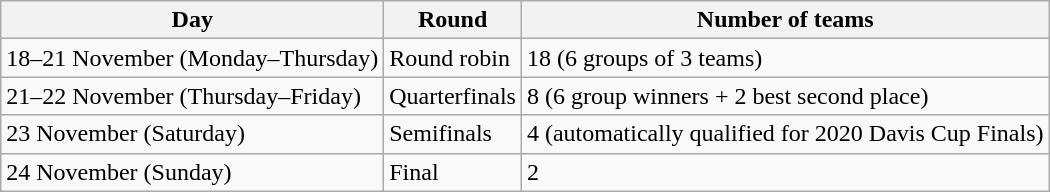<table class="wikitable">
<tr>
<th>Day</th>
<th>Round</th>
<th>Number of teams</th>
</tr>
<tr>
<td>18–21 November (Monday–Thursday)</td>
<td>Round robin</td>
<td>18 (6 groups of 3 teams)</td>
</tr>
<tr>
<td>21–22 November (Thursday–Friday)</td>
<td>Quarterfinals</td>
<td>8 (6 group winners + 2 best second place)</td>
</tr>
<tr>
<td>23 November (Saturday)</td>
<td>Semifinals</td>
<td>4 (automatically qualified for 2020 Davis Cup Finals)</td>
</tr>
<tr>
<td>24 November (Sunday)</td>
<td>Final</td>
<td>2</td>
</tr>
</table>
